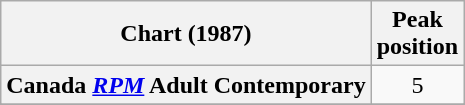<table class="wikitable sortable plainrowheaders" style="text-align:center">
<tr>
<th scope="col">Chart (1987)</th>
<th scope="col">Peak<br>position</th>
</tr>
<tr>
<th scope="row">Canada <em><a href='#'>RPM</a></em> Adult Contemporary</th>
<td style="text-align:center;">5</td>
</tr>
<tr>
</tr>
<tr>
</tr>
<tr>
</tr>
<tr>
</tr>
</table>
